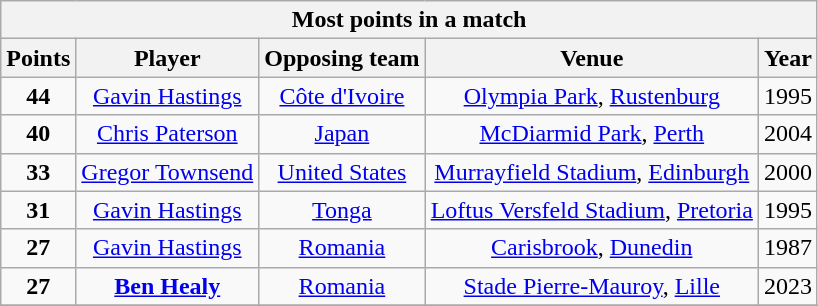<table class="wikitable" style="text-align:center">
<tr>
<th colspan=5>Most points in a match</th>
</tr>
<tr>
<th>Points</th>
<th !>Player</th>
<th !>Opposing team</th>
<th !>Venue</th>
<th !>Year</th>
</tr>
<tr>
<td><strong>44</strong></td>
<td><a href='#'>Gavin Hastings</a></td>
<td><a href='#'>Côte d'Ivoire</a></td>
<td><a href='#'>Olympia Park</a>, <a href='#'>Rustenburg</a></td>
<td>1995</td>
</tr>
<tr>
<td><strong>40</strong></td>
<td><a href='#'>Chris Paterson</a></td>
<td><a href='#'>Japan</a></td>
<td><a href='#'>McDiarmid Park</a>, <a href='#'>Perth</a></td>
<td>2004</td>
</tr>
<tr>
<td><strong>33</strong></td>
<td><a href='#'>Gregor Townsend</a></td>
<td><a href='#'>United States</a></td>
<td><a href='#'>Murrayfield Stadium</a>, <a href='#'>Edinburgh</a></td>
<td>2000</td>
</tr>
<tr>
<td><strong>31</strong></td>
<td><a href='#'>Gavin Hastings</a></td>
<td><a href='#'>Tonga</a></td>
<td><a href='#'>Loftus Versfeld Stadium</a>, <a href='#'>Pretoria</a></td>
<td>1995</td>
</tr>
<tr>
<td><strong>27</strong></td>
<td><a href='#'>Gavin Hastings</a></td>
<td><a href='#'>Romania</a></td>
<td><a href='#'>Carisbrook</a>, <a href='#'>Dunedin</a></td>
<td>1987</td>
</tr>
<tr>
<td><strong>27</strong></td>
<td><strong><a href='#'>Ben Healy</a></strong></td>
<td><a href='#'>Romania</a></td>
<td><a href='#'>Stade Pierre-Mauroy</a>, <a href='#'>Lille</a></td>
<td>2023</td>
</tr>
<tr>
</tr>
</table>
